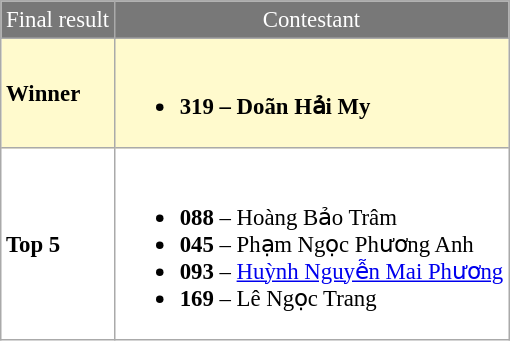<table class="sortable" border="5" cellpadding="3" cellspacing="0" style="margin: 1em 1em 1em 0; background: #FFFFFF; border: 1px #aaa solid; border-collapse: collapse; font-size: 95%;">
<tr bgcolor="#787878" style="color:#FFFFFF" align="center">
<td>Final result</td>
<td>Contestant</td>
</tr>
<tr style="background-color:#FFFACD; font-weight: bold">
<td><strong>Winner</strong></td>
<td><br><ul><li><strong>319</strong> – Doãn Hải My</li></ul></td>
</tr>
<tr>
<td><strong>Top 5</strong></td>
<td><br><ul><li><strong>088</strong> – Hoàng Bảo Trâm</li><li><strong>045</strong> – Phạm Ngọc Phương Anh</li><li><strong>093</strong> – <a href='#'>Huỳnh Nguyễn Mai Phương</a></li><li><strong>169</strong> – Lê Ngọc Trang</li></ul></td>
</tr>
</table>
